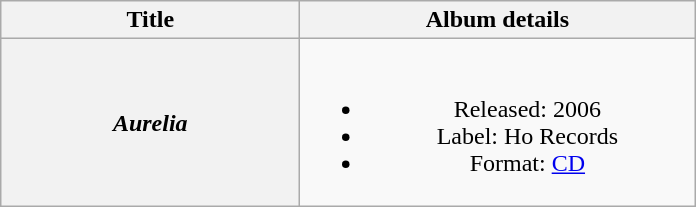<table class="wikitable plainrowheaders" style="text-align:center;" border="1">
<tr>
<th scope="col" rowspan="1" style="width:12em;">Title</th>
<th scope="col" rowspan="1" style="width:16em;">Album details</th>
</tr>
<tr>
<th scope="row"><em>Aurelia</em></th>
<td><br><ul><li>Released: 2006</li><li>Label: Ho Records</li><li>Format: <a href='#'>CD</a></li></ul></td>
</tr>
</table>
